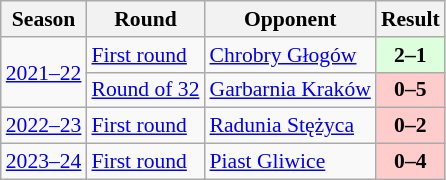<table class=wikitable style="font-size: 90%; style="width: 70%; text-align:center">
<tr>
<th>Season</th>
<th>Round</th>
<th>Opponent</th>
<th>Result</th>
</tr>
<tr>
<td rowspan=2><a href='#'>2021–22</a></td>
<td><a href='#'>First round</a></td>
<td><a href='#'>Chrobry Głogów</a></td>
<td align="center" style="background:#dfd;"><strong>2–1</strong></td>
</tr>
<tr>
<td><a href='#'>Round of 32</a></td>
<td><a href='#'>Garbarnia Kraków</a></td>
<td align="center" style="background:#FFCCCC;"><strong>0–5</strong></td>
</tr>
<tr>
<td><a href='#'>2022–23</a></td>
<td><a href='#'>First round</a></td>
<td><a href='#'>Radunia Stężyca</a></td>
<td align="center" style="background:#FFCCCC;"><strong>0–2</strong></td>
</tr>
<tr>
<td><a href='#'>2023–24</a></td>
<td><a href='#'>First round</a></td>
<td><a href='#'>Piast Gliwice</a></td>
<td align="center" style="background:#FFCCCC;"><strong>0–4</strong></td>
</tr>
</table>
